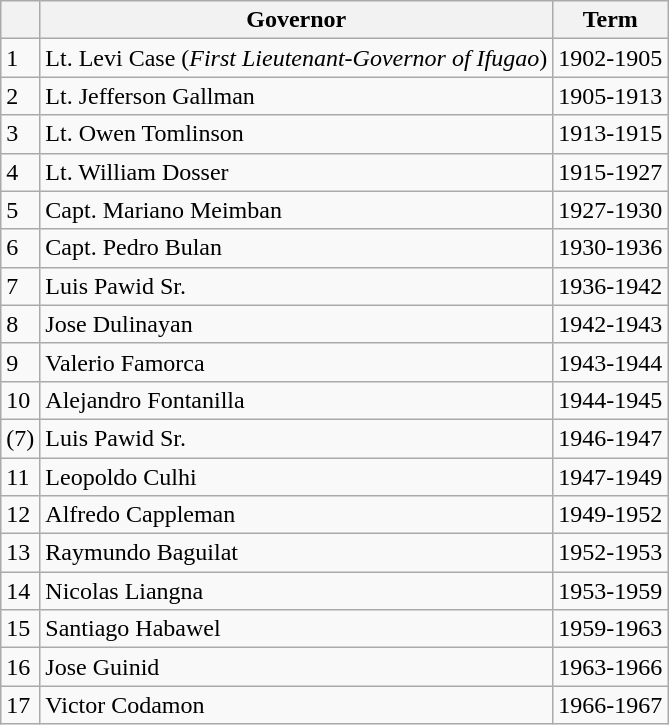<table class="wikitable sortable">
<tr>
<th></th>
<th>Governor</th>
<th>Term</th>
</tr>
<tr>
<td>1</td>
<td>Lt. Levi Case (<em>First Lieutenant-Governor of Ifugao</em>)</td>
<td>1902-1905</td>
</tr>
<tr>
<td>2</td>
<td>Lt. Jefferson Gallman</td>
<td>1905-1913</td>
</tr>
<tr>
<td>3</td>
<td>Lt. Owen Tomlinson</td>
<td>1913-1915</td>
</tr>
<tr>
<td>4</td>
<td>Lt. William Dosser</td>
<td>1915-1927</td>
</tr>
<tr>
<td>5</td>
<td>Capt. Mariano Meimban</td>
<td>1927-1930</td>
</tr>
<tr>
<td>6</td>
<td>Capt. Pedro Bulan</td>
<td>1930-1936</td>
</tr>
<tr>
<td>7</td>
<td>Luis Pawid Sr.</td>
<td>1936-1942</td>
</tr>
<tr>
<td>8</td>
<td>Jose Dulinayan</td>
<td>1942-1943</td>
</tr>
<tr>
<td>9</td>
<td>Valerio Famorca</td>
<td>1943-1944</td>
</tr>
<tr>
<td>10</td>
<td>Alejandro Fontanilla</td>
<td>1944-1945</td>
</tr>
<tr>
<td>(7)</td>
<td>Luis Pawid Sr.</td>
<td>1946-1947</td>
</tr>
<tr>
<td>11</td>
<td>Leopoldo Culhi</td>
<td>1947-1949</td>
</tr>
<tr>
<td>12</td>
<td>Alfredo Cappleman</td>
<td>1949-1952</td>
</tr>
<tr>
<td>13</td>
<td>Raymundo Baguilat</td>
<td>1952-1953</td>
</tr>
<tr>
<td>14</td>
<td>Nicolas Liangna</td>
<td>1953-1959</td>
</tr>
<tr>
<td>15</td>
<td>Santiago Habawel</td>
<td>1959-1963</td>
</tr>
<tr>
<td>16</td>
<td>Jose Guinid</td>
<td>1963-1966</td>
</tr>
<tr>
<td>17</td>
<td>Victor Codamon</td>
<td>1966-1967</td>
</tr>
</table>
